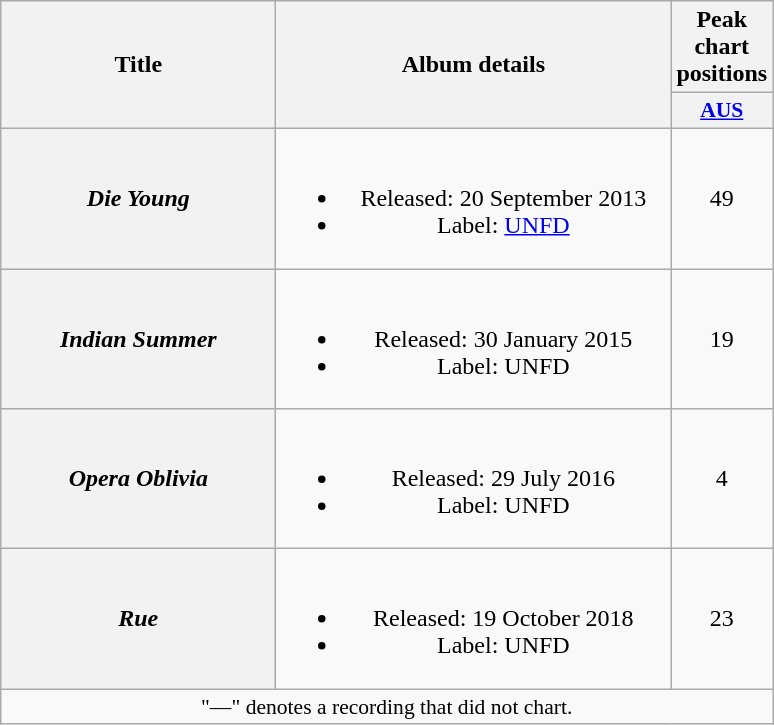<table class="wikitable plainrowheaders" style="text-align:center;">
<tr>
<th scope="col" rowspan="2" style="width:11em;">Title</th>
<th scope="col" rowspan="2" style="width:16em;">Album details</th>
<th scope="col" colspan="1">Peak chart positions</th>
</tr>
<tr>
<th scope="col" style="width:3em;font-size:90%;"><a href='#'>AUS</a><br></th>
</tr>
<tr>
<th scope="row"><em>Die Young</em></th>
<td><br><ul><li>Released: 20 September 2013</li><li>Label: <a href='#'>UNFD</a></li></ul></td>
<td>49</td>
</tr>
<tr>
<th scope="row"><em>Indian Summer</em></th>
<td><br><ul><li>Released: 30 January 2015</li><li>Label: UNFD</li></ul></td>
<td>19</td>
</tr>
<tr>
<th scope="row"><em>Opera Oblivia</em></th>
<td><br><ul><li>Released: 29 July 2016</li><li>Label: UNFD</li></ul></td>
<td>4</td>
</tr>
<tr>
<th scope="row"><em>Rue</em></th>
<td><br><ul><li>Released: 19 October 2018</li><li>Label: UNFD</li></ul></td>
<td>23</td>
</tr>
<tr>
<td colspan="7" style="font-size:90%">"—" denotes a recording that did not chart.</td>
</tr>
</table>
